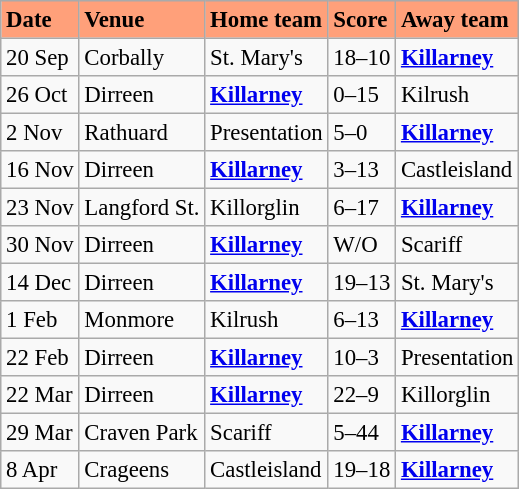<table class="wikitable" style=" float:left; margin:0.5em auto; font-size:95%">
<tr bgcolor="#FFA07A">
<td><strong>Date</strong></td>
<td><strong>Venue</strong></td>
<td><strong>Home team</strong></td>
<td><strong>Score</strong></td>
<td><strong>Away team</strong></td>
</tr>
<tr>
<td>20 Sep</td>
<td>Corbally</td>
<td>St. Mary's</td>
<td>18–10</td>
<td><strong><a href='#'>Killarney</a></strong></td>
</tr>
<tr>
<td>26 Oct</td>
<td>Dirreen</td>
<td><strong><a href='#'>Killarney</a></strong></td>
<td>0–15</td>
<td>Kilrush</td>
</tr>
<tr>
<td>2 Nov</td>
<td>Rathuard</td>
<td>Presentation</td>
<td>5–0</td>
<td><strong><a href='#'>Killarney</a></strong></td>
</tr>
<tr>
<td>16 Nov</td>
<td>Dirreen</td>
<td><strong><a href='#'>Killarney</a></strong></td>
<td>3–13</td>
<td>Castleisland</td>
</tr>
<tr>
<td>23 Nov</td>
<td>Langford St.</td>
<td>Killorglin</td>
<td>6–17</td>
<td><strong><a href='#'>Killarney</a></strong></td>
</tr>
<tr>
<td>30 Nov</td>
<td>Dirreen</td>
<td><strong><a href='#'>Killarney</a></strong></td>
<td>W/O</td>
<td>Scariff</td>
</tr>
<tr>
<td>14 Dec</td>
<td>Dirreen</td>
<td><strong><a href='#'>Killarney</a></strong></td>
<td>19–13</td>
<td>St. Mary's</td>
</tr>
<tr>
<td>1 Feb</td>
<td>Monmore</td>
<td>Kilrush</td>
<td>6–13</td>
<td><strong><a href='#'>Killarney</a></strong></td>
</tr>
<tr>
<td>22 Feb</td>
<td>Dirreen</td>
<td><strong><a href='#'>Killarney</a></strong></td>
<td>10–3</td>
<td>Presentation</td>
</tr>
<tr>
<td>22 Mar</td>
<td>Dirreen</td>
<td><strong><a href='#'>Killarney</a></strong></td>
<td>22–9</td>
<td>Killorglin</td>
</tr>
<tr>
<td>29 Mar</td>
<td>Craven Park</td>
<td>Scariff</td>
<td>5–44</td>
<td><strong><a href='#'>Killarney</a></strong></td>
</tr>
<tr>
<td>8 Apr</td>
<td>Crageens</td>
<td>Castleisland</td>
<td>19–18</td>
<td><strong><a href='#'>Killarney</a></strong></td>
</tr>
</table>
